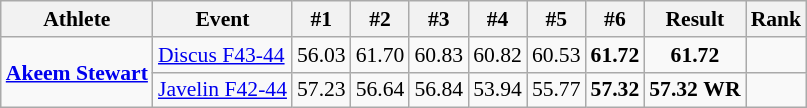<table class=wikitable style="font-size:90%">
<tr align=center>
<th>Athlete</th>
<th>Event</th>
<th>#1</th>
<th>#2</th>
<th>#3</th>
<th>#4</th>
<th>#5</th>
<th>#6</th>
<th>Result</th>
<th>Rank</th>
</tr>
<tr align=center>
<td align=left rowspan=2><strong><a href='#'>Akeem Stewart</a></strong></td>
<td align=left><a href='#'>Discus F43-44</a></td>
<td>56.03</td>
<td>61.70</td>
<td>60.83</td>
<td>60.82</td>
<td>60.53</td>
<td><strong>61.72</strong></td>
<td><strong>61.72</strong></td>
<td></td>
</tr>
<tr align=center>
<td align=left><a href='#'>Javelin F42-44</a></td>
<td>57.23</td>
<td>56.64</td>
<td>56.84</td>
<td>53.94</td>
<td>55.77</td>
<td><strong>57.32</strong></td>
<td><strong>57.32</strong> <strong>WR</strong></td>
<td></td>
</tr>
</table>
